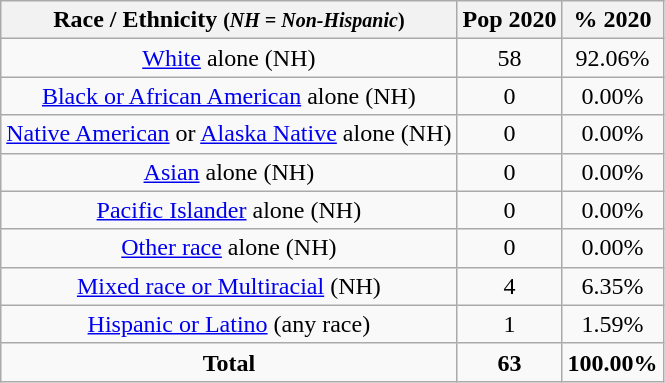<table class="wikitable" style="text-align:center;">
<tr>
<th>Race / Ethnicity <small>(<em>NH = Non-Hispanic</em>)</small></th>
<th>Pop 2020</th>
<th>% 2020</th>
</tr>
<tr>
<td><a href='#'>White</a> alone (NH)</td>
<td>58</td>
<td>92.06%</td>
</tr>
<tr>
<td><a href='#'>Black or African American</a> alone (NH)</td>
<td>0</td>
<td>0.00%</td>
</tr>
<tr>
<td><a href='#'>Native American</a> or <a href='#'>Alaska Native</a> alone (NH)</td>
<td>0</td>
<td>0.00%</td>
</tr>
<tr>
<td><a href='#'>Asian</a> alone (NH)</td>
<td>0</td>
<td>0.00%</td>
</tr>
<tr>
<td><a href='#'>Pacific Islander</a> alone (NH)</td>
<td>0</td>
<td>0.00%</td>
</tr>
<tr>
<td><a href='#'>Other race</a> alone (NH)</td>
<td>0</td>
<td>0.00%</td>
</tr>
<tr>
<td><a href='#'>Mixed race or Multiracial</a> (NH)</td>
<td>4</td>
<td>6.35%</td>
</tr>
<tr>
<td><a href='#'>Hispanic or Latino</a> (any race)</td>
<td>1</td>
<td>1.59%</td>
</tr>
<tr>
<td><strong>Total</strong></td>
<td><strong>63</strong></td>
<td><strong>100.00%</strong></td>
</tr>
</table>
